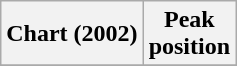<table class="wikitable plainrowheaders">
<tr>
<th scope="col">Chart (2002)</th>
<th scope="col">Peak<br> position</th>
</tr>
<tr>
</tr>
</table>
